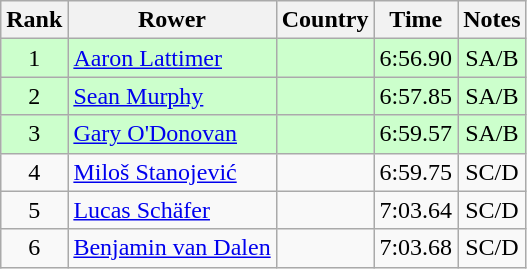<table class="wikitable" style="text-align:center">
<tr>
<th>Rank</th>
<th>Rower</th>
<th>Country</th>
<th>Time</th>
<th>Notes</th>
</tr>
<tr bgcolor=ccffcc>
<td>1</td>
<td align="left"><a href='#'>Aaron Lattimer</a></td>
<td align="left"></td>
<td>6:56.90</td>
<td>SA/B</td>
</tr>
<tr bgcolor=ccffcc>
<td>2</td>
<td align="left"><a href='#'>Sean Murphy</a></td>
<td align="left"></td>
<td>6:57.85</td>
<td>SA/B</td>
</tr>
<tr bgcolor=ccffcc>
<td>3</td>
<td align="left"><a href='#'>Gary O'Donovan</a></td>
<td align="left"></td>
<td>6:59.57</td>
<td>SA/B</td>
</tr>
<tr>
<td>4</td>
<td align="left"><a href='#'>Miloš Stanojević</a></td>
<td align="left"></td>
<td>6:59.75</td>
<td>SC/D</td>
</tr>
<tr>
<td>5</td>
<td align="left"><a href='#'>Lucas Schäfer</a></td>
<td align="left"></td>
<td>7:03.64</td>
<td>SC/D</td>
</tr>
<tr>
<td>6</td>
<td align="left"><a href='#'>Benjamin van Dalen</a></td>
<td align="left"></td>
<td>7:03.68</td>
<td>SC/D</td>
</tr>
</table>
